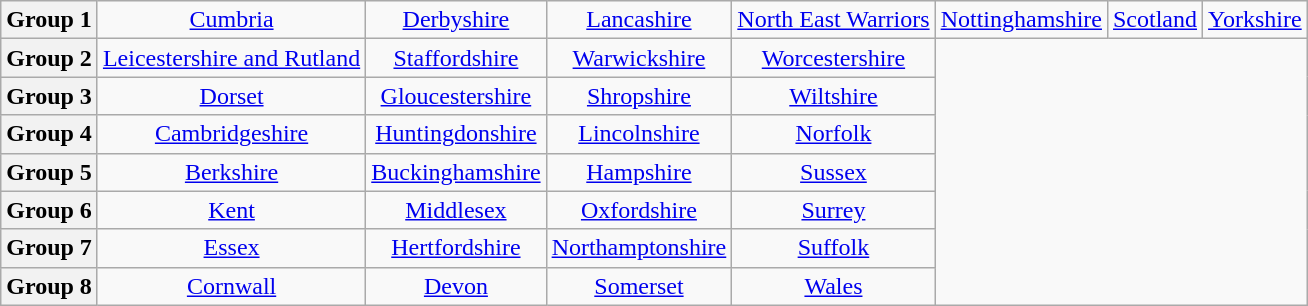<table class="wikitable" style="text-align: center" style="font-size: 95%; border: 1px #aaaaaa solid; border-collapse: collapse; clear:center;">
<tr>
<th>Group 1</th>
<td><a href='#'>Cumbria</a></td>
<td><a href='#'>Derbyshire</a></td>
<td><a href='#'>Lancashire</a></td>
<td><a href='#'>North East Warriors</a></td>
<td><a href='#'>Nottinghamshire</a></td>
<td><a href='#'>Scotland</a></td>
<td><a href='#'>Yorkshire</a></td>
</tr>
<tr>
<th>Group 2</th>
<td><a href='#'>Leicestershire and Rutland</a></td>
<td><a href='#'>Staffordshire</a></td>
<td><a href='#'>Warwickshire</a></td>
<td><a href='#'>Worcestershire</a></td>
</tr>
<tr>
<th>Group 3</th>
<td><a href='#'>Dorset</a></td>
<td><a href='#'>Gloucestershire</a></td>
<td><a href='#'>Shropshire</a></td>
<td><a href='#'>Wiltshire</a></td>
</tr>
<tr>
<th>Group 4</th>
<td><a href='#'>Cambridgeshire</a></td>
<td><a href='#'>Huntingdonshire</a></td>
<td><a href='#'>Lincolnshire</a></td>
<td><a href='#'>Norfolk</a></td>
</tr>
<tr>
<th>Group 5</th>
<td><a href='#'>Berkshire</a></td>
<td><a href='#'>Buckinghamshire</a></td>
<td><a href='#'>Hampshire</a></td>
<td><a href='#'>Sussex</a></td>
</tr>
<tr>
<th>Group 6</th>
<td><a href='#'>Kent</a></td>
<td><a href='#'>Middlesex</a></td>
<td><a href='#'>Oxfordshire</a></td>
<td><a href='#'>Surrey</a></td>
</tr>
<tr>
<th>Group 7</th>
<td><a href='#'>Essex</a></td>
<td><a href='#'>Hertfordshire</a></td>
<td><a href='#'>Northamptonshire</a></td>
<td><a href='#'>Suffolk</a></td>
</tr>
<tr>
<th>Group 8</th>
<td><a href='#'>Cornwall</a></td>
<td><a href='#'>Devon</a></td>
<td><a href='#'>Somerset</a></td>
<td><a href='#'>Wales</a></td>
</tr>
</table>
